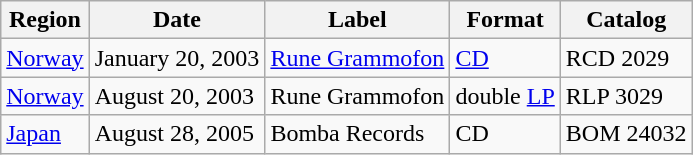<table class="wikitable">
<tr>
<th>Region</th>
<th>Date</th>
<th>Label</th>
<th>Format</th>
<th>Catalog</th>
</tr>
<tr>
<td><a href='#'>Norway</a></td>
<td>January 20, 2003</td>
<td><a href='#'>Rune Grammofon</a></td>
<td><a href='#'>CD</a></td>
<td>RCD 2029</td>
</tr>
<tr>
<td><a href='#'>Norway</a></td>
<td>August 20, 2003</td>
<td>Rune Grammofon</td>
<td>double <a href='#'>LP</a></td>
<td>RLP 3029</td>
</tr>
<tr>
<td><a href='#'>Japan</a></td>
<td>August 28, 2005</td>
<td>Bomba Records</td>
<td>CD</td>
<td>BOM 24032</td>
</tr>
</table>
